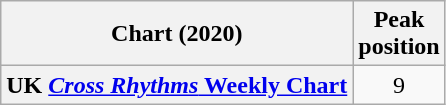<table class="wikitable sortable plainrowheaders" style="text-align:center">
<tr>
<th scope="col">Chart (2020)</th>
<th scope="col">Peak<br>position</th>
</tr>
<tr>
<th scope="row">UK <a href='#'><em> Cross Rhythms</em> Weekly Chart</a></th>
<td>9</td>
</tr>
</table>
